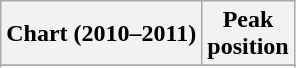<table class="wikitable sortable plainrowheaders" style="text-align:center">
<tr>
<th>Chart (2010–2011)</th>
<th>Peak<br>position</th>
</tr>
<tr>
</tr>
<tr>
</tr>
<tr>
</tr>
<tr>
</tr>
<tr>
</tr>
</table>
